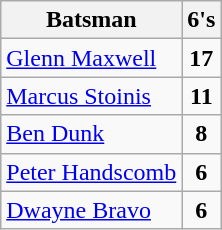<table class="wikitable sortable" style="text-align:center">
<tr>
<th>Batsman</th>
<th>6's</th>
</tr>
<tr |>
<td style="text-align:left"> <a href='#'>Glenn Maxwell</a></td>
<td><strong>17</strong></td>
</tr>
<tr>
<td style="text-align:left"> <a href='#'>Marcus Stoinis</a></td>
<td><strong>11</strong></td>
</tr>
<tr>
<td style="text-align:left"> <a href='#'>Ben Dunk</a></td>
<td><strong>8</strong></td>
</tr>
<tr>
<td style="text-align:left"> <a href='#'>Peter Handscomb</a></td>
<td><strong>6</strong></td>
</tr>
<tr>
<td style="text-align:left"> <a href='#'>Dwayne Bravo</a></td>
<td><strong>6</strong></td>
</tr>
</table>
